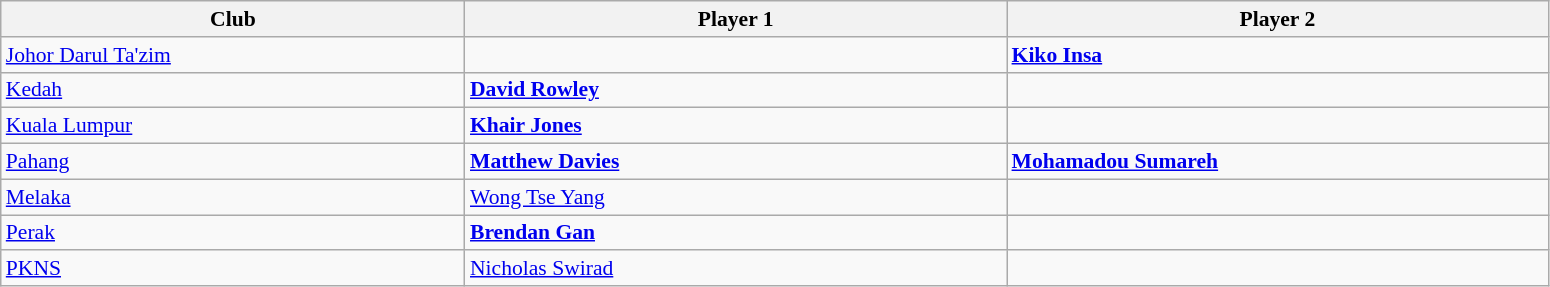<table class="wikitable" style="font-size:90%;">
<tr>
<th style="width:12%">Club</th>
<th style="width:14%">Player 1</th>
<th style="width:14%">Player 2</th>
</tr>
<tr>
<td><a href='#'>Johor Darul Ta'zim</a></td>
<td><small></small> <small></small></td>
<td> <strong><a href='#'>Kiko Insa</a></strong><small></small> <small></small></td>
</tr>
<tr>
<td><a href='#'>Kedah</a></td>
<td> <strong><a href='#'>David Rowley</a></strong><small></small></td>
<td></td>
</tr>
<tr>
<td><a href='#'>Kuala Lumpur</a></td>
<td> <strong><a href='#'>Khair Jones</a></strong><small></small> <small></small></td>
<td></td>
</tr>
<tr>
<td><a href='#'>Pahang</a></td>
<td> <strong><a href='#'>Matthew Davies</a></strong><small></small> <small></small></td>
<td> <strong><a href='#'>Mohamadou Sumareh</a></strong><small></small></td>
</tr>
<tr>
<td><a href='#'>Melaka</a></td>
<td> <a href='#'>Wong Tse Yang</a><small></small></td>
<td></td>
</tr>
<tr>
<td><a href='#'>Perak</a></td>
<td> <strong><a href='#'>Brendan Gan</a></strong><small></small> <small></small></td>
<td></td>
</tr>
<tr>
<td><a href='#'>PKNS</a></td>
<td> <a href='#'>Nicholas Swirad</a><small></small></td>
<td></td>
</tr>
</table>
